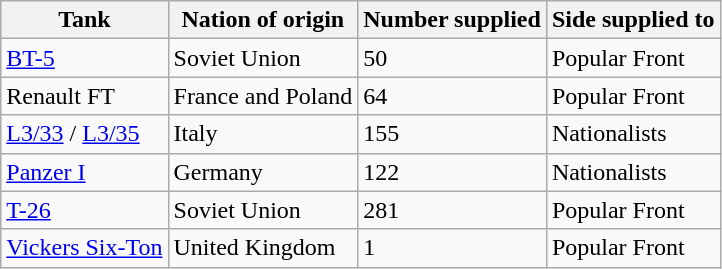<table class="wikitable">
<tr>
<th>Tank</th>
<th>Nation of origin</th>
<th>Number supplied</th>
<th>Side supplied to</th>
</tr>
<tr>
<td><a href='#'>BT-5</a></td>
<td>Soviet Union</td>
<td>50</td>
<td>Popular Front</td>
</tr>
<tr>
<td>Renault FT</td>
<td>France and Poland</td>
<td>64</td>
<td>Popular Front</td>
</tr>
<tr>
<td><a href='#'>L3/33</a> / <a href='#'>L3/35</a></td>
<td>Italy</td>
<td>155</td>
<td>Nationalists</td>
</tr>
<tr>
<td><a href='#'>Panzer I</a></td>
<td>Germany</td>
<td>122</td>
<td>Nationalists</td>
</tr>
<tr>
<td><a href='#'>T-26</a></td>
<td>Soviet Union</td>
<td>281</td>
<td>Popular Front</td>
</tr>
<tr>
<td><a href='#'>Vickers Six-Ton</a></td>
<td>United Kingdom</td>
<td>1</td>
<td>Popular Front</td>
</tr>
</table>
